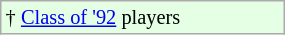<table class="wikitable floatright" style="font-size:85%; width:15%">
<tr style="background:#e5ffe5;">
<td>† <a href='#'>Class of '92</a> players</td>
</tr>
</table>
